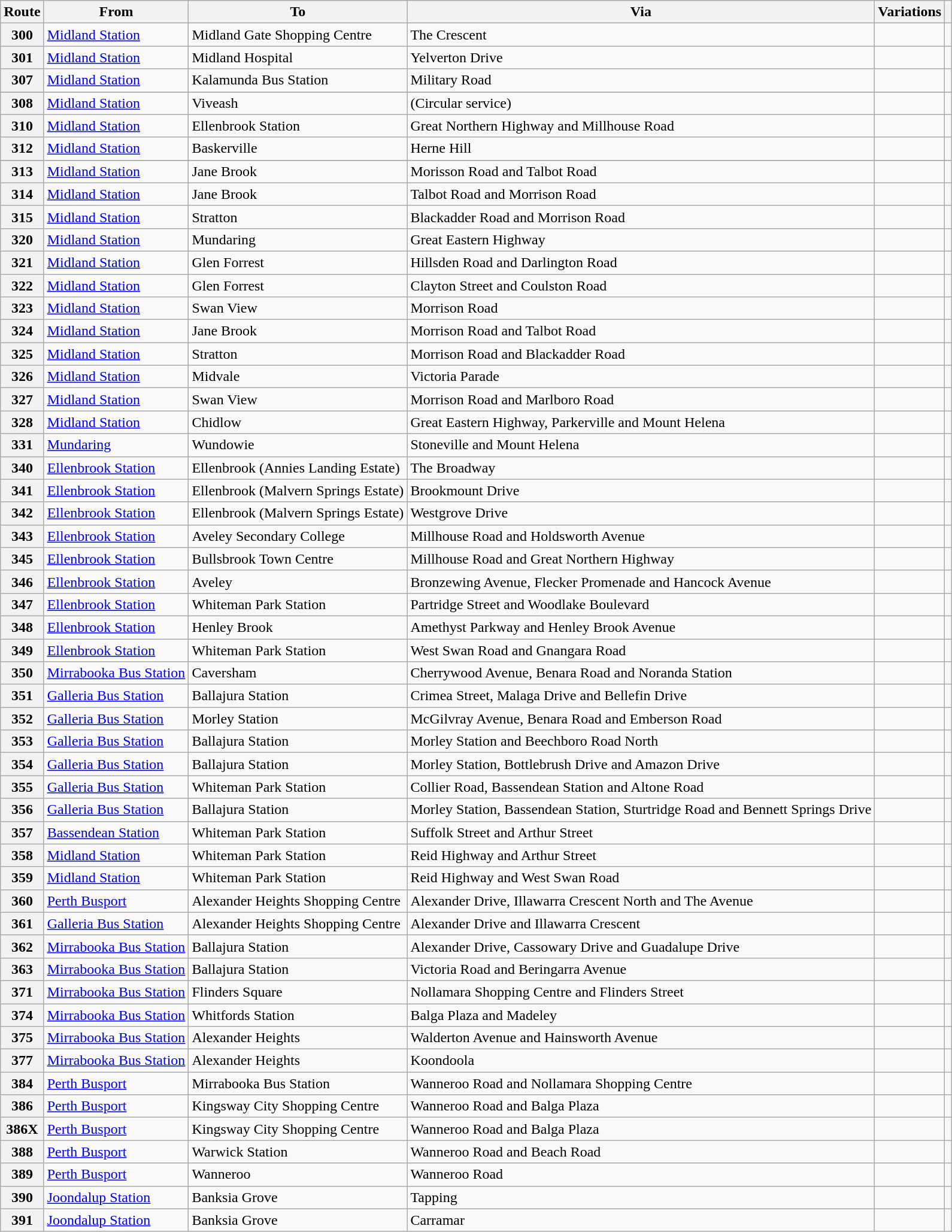<table class="wikitable sortable">
<tr>
<th data-sort-type="number">Route</th>
<th>From</th>
<th>To</th>
<th class=unsortable>Via</th>
<th class=unsortable>Variations</th>
<th class=unsortable></th>
</tr>
<tr>
<th>300</th>
<td><a href='#'>Midland Station</a></td>
<td>Midland Gate Shopping Centre</td>
<td>The Crescent</td>
<td></td>
<td></td>
</tr>
<tr>
<th>301</th>
<td><a href='#'>Midland Station</a></td>
<td>Midland Hospital</td>
<td>Yelverton Drive</td>
<td></td>
<td></td>
</tr>
<tr>
<th>307</th>
<td><a href='#'>Midland Station</a></td>
<td>Kalamunda Bus Station</td>
<td>Military Road</td>
<td></td>
<td></td>
</tr>
<tr>
</tr>
<tr>
<th>308</th>
<td><a href='#'>Midland Station</a></td>
<td>Viveash</td>
<td>(Circular service)</td>
<td></td>
<td></td>
</tr>
<tr>
<th>310</th>
<td><a href='#'>Midland Station</a></td>
<td>Ellenbrook Station</td>
<td>Great Northern Highway and Millhouse Road</td>
<td></td>
<td></td>
</tr>
<tr>
<th>312</th>
<td><a href='#'>Midland Station</a></td>
<td>Baskerville</td>
<td>Herne Hill</td>
<td></td>
<td></td>
</tr>
<tr>
</tr>
<tr>
<th>313</th>
<td><a href='#'>Midland Station</a></td>
<td>Jane Brook</td>
<td>Morisson Road and Talbot Road</td>
<td></td>
<td></td>
</tr>
<tr>
<th>314</th>
<td><a href='#'>Midland Station</a></td>
<td>Jane Brook</td>
<td>Talbot Road and Morrison Road</td>
<td></td>
<td></td>
</tr>
<tr>
<th>315</th>
<td><a href='#'>Midland Station</a></td>
<td>Stratton</td>
<td>Blackadder Road and Morrison Road</td>
<td></td>
<td></td>
</tr>
<tr>
<th>320</th>
<td><a href='#'>Midland Station</a></td>
<td>Mundaring</td>
<td>Great Eastern Highway</td>
<td></td>
<td></td>
</tr>
<tr>
<th>321</th>
<td><a href='#'>Midland Station</a></td>
<td>Glen Forrest</td>
<td>Hillsden Road and Darlington Road</td>
<td></td>
<td></td>
</tr>
<tr>
<th>322</th>
<td><a href='#'>Midland Station</a></td>
<td>Glen Forrest</td>
<td>Clayton Street and Coulston Road</td>
<td></td>
<td></td>
</tr>
<tr>
<th>323</th>
<td><a href='#'>Midland Station</a></td>
<td>Swan View</td>
<td>Morrison Road</td>
<td></td>
<td></td>
</tr>
<tr>
<th>324</th>
<td><a href='#'>Midland Station</a></td>
<td>Jane Brook</td>
<td>Morrison Road and Talbot Road</td>
<td></td>
<td></td>
</tr>
<tr>
<th>325</th>
<td><a href='#'>Midland Station</a></td>
<td>Stratton</td>
<td>Morrison Road and Blackadder Road</td>
<td></td>
<td></td>
</tr>
<tr>
<th>326</th>
<td><a href='#'>Midland Station</a></td>
<td>Midvale</td>
<td>Victoria Parade</td>
<td></td>
<td></td>
</tr>
<tr>
<th>327</th>
<td><a href='#'>Midland Station</a></td>
<td>Swan View</td>
<td>Morrison Road and Marlboro Road</td>
<td></td>
<td></td>
</tr>
<tr>
<th>328</th>
<td><a href='#'>Midland Station</a></td>
<td>Chidlow</td>
<td>Great Eastern Highway, Parkerville and Mount Helena</td>
<td></td>
<td></td>
</tr>
<tr>
<th>331</th>
<td><a href='#'>Mundaring</a></td>
<td>Wundowie</td>
<td>Stoneville and Mount Helena</td>
<td></td>
<td></td>
</tr>
<tr>
<th>340</th>
<td><a href='#'>Ellenbrook Station</a></td>
<td>Ellenbrook (Annies Landing Estate)</td>
<td>The Broadway</td>
<td></td>
<td></td>
</tr>
<tr>
<th>341</th>
<td><a href='#'>Ellenbrook Station</a></td>
<td>Ellenbrook (Malvern Springs Estate)</td>
<td>Brookmount Drive</td>
<td></td>
<td></td>
</tr>
<tr>
<th>342</th>
<td><a href='#'>Ellenbrook Station</a></td>
<td>Ellenbrook (Malvern Springs Estate)</td>
<td>Westgrove Drive</td>
<td></td>
<td></td>
</tr>
<tr>
<th>343</th>
<td><a href='#'>Ellenbrook Station</a></td>
<td>Aveley Secondary College</td>
<td>Millhouse Road and Holdsworth Avenue</td>
<td></td>
<td></td>
</tr>
<tr>
<th>345</th>
<td><a href='#'>Ellenbrook Station</a></td>
<td>Bullsbrook Town Centre</td>
<td>Millhouse Road and Great Northern Highway</td>
<td></td>
<td></td>
</tr>
<tr>
<th>346</th>
<td><a href='#'>Ellenbrook Station</a></td>
<td>Aveley</td>
<td>Bronzewing Avenue, Flecker Promenade and Hancock Avenue</td>
<td></td>
<td></td>
</tr>
<tr>
<th>347</th>
<td><a href='#'>Ellenbrook Station</a></td>
<td>Whiteman Park Station</td>
<td>Partridge Street and Woodlake Boulevard</td>
<td></td>
<td></td>
</tr>
<tr>
<th>348</th>
<td><a href='#'>Ellenbrook Station</a></td>
<td>Henley Brook</td>
<td>Amethyst Parkway and Henley Brook Avenue</td>
<td></td>
<td></td>
</tr>
<tr>
<th>349</th>
<td><a href='#'>Ellenbrook Station</a></td>
<td>Whiteman Park Station</td>
<td>West Swan Road and Gnangara Road</td>
<td></td>
<td></td>
</tr>
<tr>
<th>350</th>
<td><a href='#'>Mirrabooka Bus Station</a></td>
<td>Caversham</td>
<td>Cherrywood Avenue, Benara Road and Noranda Station</td>
<td></td>
<td></td>
</tr>
<tr>
<th>351</th>
<td><a href='#'>Galleria Bus Station</a></td>
<td>Ballajura Station</td>
<td>Crimea Street, Malaga Drive and Bellefin Drive</td>
<td></td>
<td></td>
</tr>
<tr>
<th>352</th>
<td><a href='#'>Galleria Bus Station</a></td>
<td>Morley Station</td>
<td>McGilvray Avenue, Benara Road and Emberson Road</td>
<td></td>
<td></td>
</tr>
<tr>
<th>353</th>
<td><a href='#'>Galleria Bus Station</a></td>
<td>Ballajura Station</td>
<td>Morley Station and Beechboro Road North</td>
<td></td>
<td></td>
</tr>
<tr>
<th>354</th>
<td><a href='#'>Galleria Bus Station</a></td>
<td>Ballajura Station</td>
<td>Morley Station, Bottlebrush Drive and Amazon Drive</td>
<td></td>
<td></td>
</tr>
<tr>
<th>355</th>
<td><a href='#'>Galleria Bus Station</a></td>
<td>Whiteman Park Station</td>
<td>Collier Road, Bassendean Station and Altone Road</td>
<td></td>
<td></td>
</tr>
<tr>
<th>356</th>
<td><a href='#'>Galleria Bus Station</a></td>
<td>Ballajura Station</td>
<td>Morley Station, Bassendean Station, Sturtridge Road and Bennett Springs Drive</td>
<td></td>
<td></td>
</tr>
<tr>
<th>357</th>
<td><a href='#'>Bassendean Station</a></td>
<td>Whiteman Park Station</td>
<td>Suffolk Street and Arthur Street</td>
<td></td>
<td></td>
</tr>
<tr>
<th>358</th>
<td><a href='#'>Midland Station</a></td>
<td>Whiteman Park Station</td>
<td>Reid Highway and Arthur Street</td>
<td></td>
<td></td>
</tr>
<tr>
<th>359</th>
<td><a href='#'>Midland Station</a></td>
<td>Whiteman Park Station</td>
<td>Reid Highway and West Swan Road</td>
<td></td>
<td></td>
</tr>
<tr>
<th>360</th>
<td><a href='#'>Perth Busport</a></td>
<td>Alexander Heights Shopping Centre</td>
<td>Alexander Drive, Illawarra Crescent North and The Avenue</td>
<td></td>
<td></td>
</tr>
<tr>
<th>361</th>
<td><a href='#'>Galleria Bus Station</a></td>
<td>Alexander Heights Shopping Centre</td>
<td>Alexander Drive and Illawarra Crescent</td>
<td></td>
<td></td>
</tr>
<tr>
<th>362</th>
<td><a href='#'>Mirrabooka Bus Station</a></td>
<td>Ballajura Station</td>
<td>Alexander Drive, Cassowary Drive and Guadalupe Drive</td>
<td></td>
<td></td>
</tr>
<tr>
<th>363</th>
<td><a href='#'>Mirrabooka Bus Station</a></td>
<td>Ballajura Station</td>
<td>Victoria Road and Beringarra Avenue</td>
<td></td>
<td></td>
</tr>
<tr>
<th>371</th>
<td><a href='#'>Mirrabooka Bus Station</a></td>
<td>Flinders Square</td>
<td>Nollamara Shopping Centre and Flinders Street</td>
<td></td>
<td></td>
</tr>
<tr>
<th>374</th>
<td><a href='#'>Mirrabooka Bus Station</a></td>
<td>Whitfords Station</td>
<td>Balga Plaza and Madeley</td>
<td></td>
<td></td>
</tr>
<tr>
<th>375</th>
<td><a href='#'>Mirrabooka Bus Station</a></td>
<td>Alexander Heights</td>
<td>Walderton Avenue and Hainsworth Avenue</td>
<td></td>
<td></td>
</tr>
<tr>
<th>377</th>
<td><a href='#'>Mirrabooka Bus Station</a></td>
<td>Alexander Heights</td>
<td>Koondoola</td>
<td></td>
<td></td>
</tr>
<tr>
<th>384</th>
<td><a href='#'>Perth Busport</a></td>
<td>Mirrabooka Bus Station</td>
<td>Wanneroo Road and Nollamara Shopping Centre</td>
<td></td>
<td></td>
</tr>
<tr>
<th>386</th>
<td><a href='#'>Perth Busport</a></td>
<td>Kingsway City Shopping Centre</td>
<td>Wanneroo Road and Balga Plaza</td>
<td></td>
<td></td>
</tr>
<tr>
<th>386X</th>
<td><a href='#'>Perth Busport</a></td>
<td>Kingsway City Shopping Centre</td>
<td>Wanneroo Road and Balga Plaza</td>
<td></td>
<td></td>
</tr>
<tr>
<th>388</th>
<td><a href='#'>Perth Busport</a></td>
<td>Warwick Station</td>
<td>Wanneroo Road and Beach Road</td>
<td></td>
<td></td>
</tr>
<tr>
<th>389</th>
<td><a href='#'>Perth Busport</a></td>
<td>Wanneroo</td>
<td>Wanneroo Road</td>
<td></td>
<td></td>
</tr>
<tr>
<th>390</th>
<td><a href='#'>Joondalup Station</a></td>
<td>Banksia Grove</td>
<td>Tapping</td>
<td></td>
<td></td>
</tr>
<tr>
<th>391</th>
<td><a href='#'>Joondalup Station</a></td>
<td>Banksia Grove</td>
<td>Carramar</td>
<td></td>
<td></td>
</tr>
</table>
